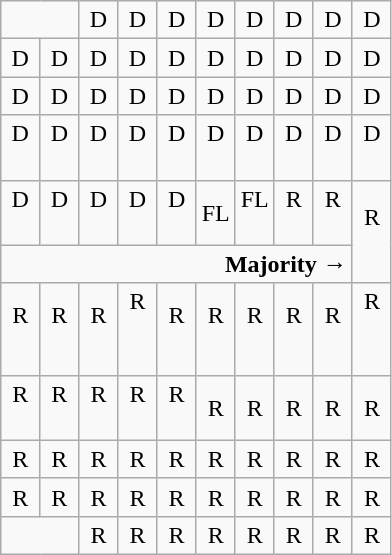<table class="wikitable" style="text-align:center">
<tr>
<td colspan=2> </td>
<td>D</td>
<td>D</td>
<td>D</td>
<td>D</td>
<td>D</td>
<td>D</td>
<td>D</td>
<td>D</td>
</tr>
<tr>
<td width=10% >D</td>
<td width=10% >D</td>
<td width=10% >D</td>
<td width=10% >D</td>
<td width=10% >D</td>
<td width=10% >D</td>
<td width=10% >D</td>
<td width=10% >D</td>
<td width=10% >D</td>
<td width=10% >D</td>
</tr>
<tr>
<td>D</td>
<td>D</td>
<td>D</td>
<td>D</td>
<td>D</td>
<td>D</td>
<td>D</td>
<td>D</td>
<td>D</td>
<td>D</td>
</tr>
<tr>
<td>D<br><br></td>
<td>D<br><br></td>
<td>D<br><br></td>
<td>D<br><br></td>
<td>D<br><br></td>
<td>D<br><br></td>
<td>D<br><br></td>
<td>D<br><br></td>
<td>D<br><br></td>
<td>D<br><br></td>
</tr>
<tr>
<td>D<br><br></td>
<td>D<br><br></td>
<td>D<br><br></td>
<td>D<br><br></td>
<td>D<br><br></td>
<td>FL</td>
<td>FL<br><br></td>
<td>R<br><br></td>
<td>R<br><br></td>
<td rowspan=2 >R<br><br></td>
</tr>
<tr>
<td colspan=9 align=right><strong>Majority →</strong></td>
</tr>
<tr>
<td>R<br><br></td>
<td>R<br><br></td>
<td>R<br><br></td>
<td>R<br><br><br></td>
<td>R<br><br></td>
<td>R<br><br></td>
<td>R<br><br></td>
<td>R<br><br></td>
<td>R<br><br></td>
<td>R<br><br><br></td>
</tr>
<tr>
<td>R<br><br></td>
<td>R<br><br></td>
<td>R<br><br></td>
<td>R<br><br></td>
<td>R<br><br></td>
<td>R</td>
<td>R</td>
<td>R</td>
<td>R</td>
<td>R</td>
</tr>
<tr>
<td>R</td>
<td>R</td>
<td>R</td>
<td>R</td>
<td>R</td>
<td>R</td>
<td>R</td>
<td>R</td>
<td>R</td>
<td>R</td>
</tr>
<tr>
<td>R</td>
<td>R</td>
<td>R</td>
<td>R</td>
<td>R</td>
<td>R</td>
<td>R</td>
<td>R</td>
<td>R</td>
<td>R</td>
</tr>
<tr>
<td colspan=2></td>
<td>R</td>
<td>R</td>
<td>R</td>
<td>R</td>
<td>R</td>
<td>R</td>
<td>R</td>
<td>R</td>
</tr>
</table>
